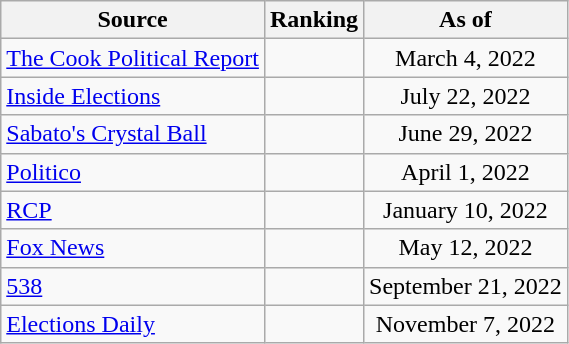<table class="wikitable" style="text-align:center">
<tr>
<th>Source</th>
<th>Ranking</th>
<th>As of</th>
</tr>
<tr>
<td align=left><a href='#'>The Cook Political Report</a></td>
<td></td>
<td>March 4, 2022</td>
</tr>
<tr>
<td align=left><a href='#'>Inside Elections</a></td>
<td></td>
<td>July 22, 2022</td>
</tr>
<tr>
<td align=left><a href='#'>Sabato's Crystal Ball</a></td>
<td></td>
<td>June 29, 2022</td>
</tr>
<tr>
<td align="left"><a href='#'>Politico</a></td>
<td></td>
<td>April 1, 2022</td>
</tr>
<tr>
<td align=left><a href='#'>RCP</a></td>
<td></td>
<td>January 10, 2022</td>
</tr>
<tr>
<td align=left><a href='#'>Fox News</a></td>
<td></td>
<td>May 12, 2022</td>
</tr>
<tr>
<td align="left"><a href='#'>538</a></td>
<td></td>
<td>September 21, 2022</td>
</tr>
<tr>
<td align="left"><a href='#'>Elections Daily</a></td>
<td></td>
<td>November 7, 2022</td>
</tr>
</table>
